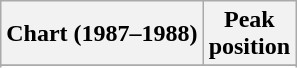<table class="wikitable sortable plainrowheaders">
<tr>
<th>Chart (1987–1988)</th>
<th>Peak<br>position</th>
</tr>
<tr>
</tr>
<tr>
</tr>
<tr>
</tr>
</table>
